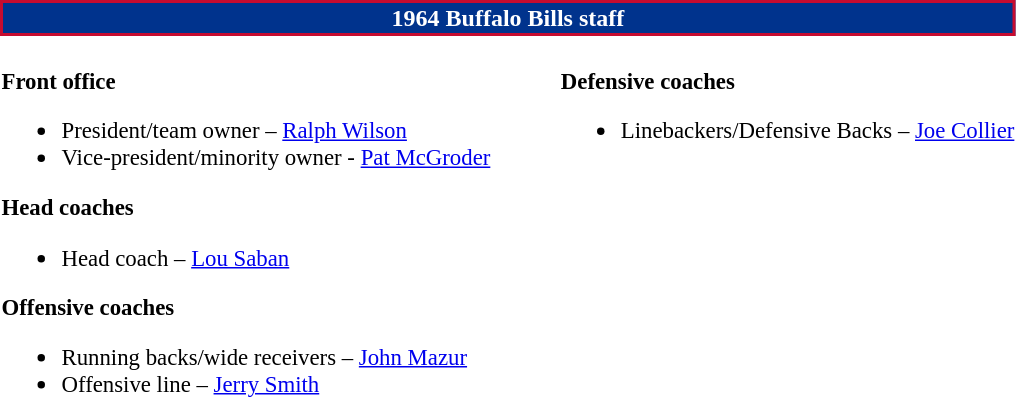<table class="toccolours" style="text-align: left;">
<tr>
<th colspan="7" style="background-color: #00338D; color: #FFFFFF; border:2px solid #C60C30; text-align: center;">1964 Buffalo Bills staff</th>
</tr>
<tr>
<td style="font-size: 95%;" valign="top"><br><strong>Front office</strong><ul><li>President/team owner – <a href='#'>Ralph Wilson</a></li><li>Vice-president/minority owner - <a href='#'>Pat McGroder</a></li></ul><strong>Head coaches</strong><ul><li>Head coach – <a href='#'>Lou Saban</a></li></ul><strong>Offensive coaches</strong><ul><li>Running backs/wide receivers – <a href='#'>John Mazur</a></li><li>Offensive line – <a href='#'>Jerry Smith</a></li></ul></td>
<td width="35"> </td>
<td valign="top"></td>
<td style="font-size: 95%;" valign="top"><br><strong>Defensive coaches</strong><ul><li>Linebackers/Defensive Backs – <a href='#'>Joe Collier</a></li></ul></td>
</tr>
</table>
